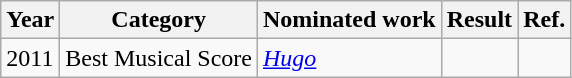<table class="wikitable">
<tr>
<th>Year</th>
<th>Category</th>
<th>Nominated work</th>
<th>Result</th>
<th>Ref.</th>
</tr>
<tr>
<td>2011</td>
<td>Best Musical Score</td>
<td><em><a href='#'>Hugo</a></em></td>
<td></td>
<td align="center"></td>
</tr>
</table>
